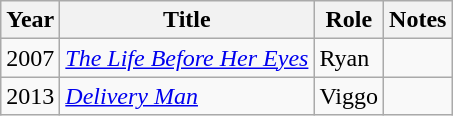<table class="wikitable">
<tr>
<th>Year</th>
<th><strong>Title</strong></th>
<th><strong>Role</strong></th>
<th><strong>Notes</strong></th>
</tr>
<tr>
<td>2007</td>
<td><em><a href='#'>The Life Before Her Eyes</a></em></td>
<td>Ryan</td>
<td></td>
</tr>
<tr>
<td>2013</td>
<td><em><a href='#'>Delivery Man</a></em></td>
<td>Viggo</td>
<td></td>
</tr>
</table>
